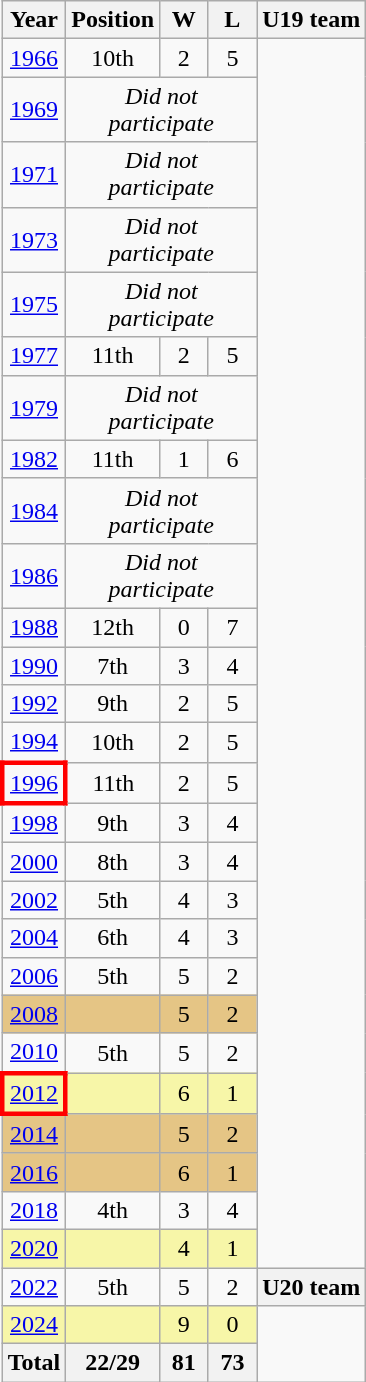<table class="wikitable" style="text-align: center;">
<tr>
<th>Year</th>
<th width="50">Position</th>
<th width="25">W</th>
<th width="25">L</th>
<th colspan=4>U19 team</th>
</tr>
<tr>
<td> <a href='#'>1966</a></td>
<td>10th</td>
<td>2</td>
<td>5</td>
</tr>
<tr>
<td> <a href='#'>1969</a></td>
<td colspan=3><em>Did not participate</em></td>
</tr>
<tr>
<td> <a href='#'>1971</a></td>
<td colspan=3><em>Did not participate</em></td>
</tr>
<tr>
<td> <a href='#'>1973</a></td>
<td colspan=3><em>Did not participate</em></td>
</tr>
<tr>
<td> <a href='#'>1975</a></td>
<td colspan=3><em>Did not participate</em></td>
</tr>
<tr>
<td> <a href='#'>1977</a></td>
<td>11th</td>
<td>2</td>
<td>5</td>
</tr>
<tr>
<td> <a href='#'>1979</a></td>
<td colspan=3><em>Did not participate</em></td>
</tr>
<tr>
<td> <a href='#'>1982</a></td>
<td>11th</td>
<td>1</td>
<td>6</td>
</tr>
<tr>
<td> <a href='#'>1984</a></td>
<td colspan=3><em>Did not participate</em></td>
</tr>
<tr>
<td> <a href='#'>1986</a></td>
<td colspan=3><em>Did not participate</em></td>
</tr>
<tr>
<td> <a href='#'>1988</a></td>
<td>12th</td>
<td>0</td>
<td>7</td>
</tr>
<tr>
<td> <a href='#'>1990</a></td>
<td>7th</td>
<td>3</td>
<td>4</td>
</tr>
<tr>
<td> <a href='#'>1992</a></td>
<td>9th</td>
<td>2</td>
<td>5</td>
</tr>
<tr>
<td> <a href='#'>1994</a></td>
<td>10th</td>
<td>2</td>
<td>5</td>
</tr>
<tr>
<td style="border: 3px solid red"> <a href='#'>1996</a></td>
<td>11th</td>
<td>2</td>
<td>5</td>
</tr>
<tr>
<td> <a href='#'>1998</a></td>
<td>9th</td>
<td>3</td>
<td>4</td>
</tr>
<tr>
<td> <a href='#'>2000</a></td>
<td>8th</td>
<td>3</td>
<td>4</td>
</tr>
<tr>
<td> <a href='#'>2002</a></td>
<td>5th</td>
<td>4</td>
<td>3</td>
</tr>
<tr>
<td> <a href='#'>2004</a></td>
<td>6th</td>
<td>4</td>
<td>3</td>
</tr>
<tr>
<td> <a href='#'>2006</a></td>
<td>5th</td>
<td>5</td>
<td>2</td>
</tr>
<tr bgcolor=e5c585>
<td> <a href='#'>2008</a></td>
<td></td>
<td>5</td>
<td>2</td>
</tr>
<tr>
<td> <a href='#'>2010</a></td>
<td>5th</td>
<td>5</td>
<td>2</td>
</tr>
<tr bgcolor=f7f6a8>
<td style="border: 3px solid red"> <a href='#'>2012</a></td>
<td></td>
<td>6</td>
<td>1</td>
</tr>
<tr bgcolor=e5c585>
<td> <a href='#'>2014</a></td>
<td></td>
<td>5</td>
<td>2</td>
</tr>
<tr bgcolor=e5c585>
<td> <a href='#'>2016</a></td>
<td></td>
<td>6</td>
<td>1</td>
</tr>
<tr>
<td> <a href='#'>2018</a></td>
<td>4th</td>
<td>3</td>
<td>4</td>
</tr>
<tr bgcolor=f7f6a8>
<td> <a href='#'>2020</a></td>
<td></td>
<td>4</td>
<td>1</td>
</tr>
<tr>
<td> <a href='#'>2022</a></td>
<td>5th</td>
<td>5</td>
<td>2</td>
<th colspan=4>U20 team</th>
</tr>
<tr bgcolor=f7f6a8>
<td><a href='#'>2024</a></td>
<td></td>
<td>9</td>
<td>0</td>
</tr>
<tr>
<th>Total</th>
<th>22/29</th>
<th>81</th>
<th>73</th>
</tr>
</table>
